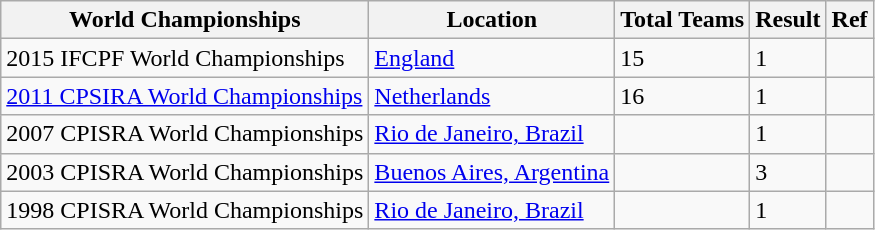<table class="wikitable">
<tr>
<th>World Championships</th>
<th>Location</th>
<th>Total Teams</th>
<th>Result</th>
<th>Ref</th>
</tr>
<tr>
<td>2015 IFCPF World Championships</td>
<td><a href='#'>England</a></td>
<td>15</td>
<td>1</td>
<td></td>
</tr>
<tr>
<td><a href='#'>2011 CPSIRA World Championships</a></td>
<td><a href='#'>Netherlands</a></td>
<td>16</td>
<td>1</td>
<td></td>
</tr>
<tr>
<td>2007 CPISRA World Championships</td>
<td><a href='#'>Rio de Janeiro, Brazil</a></td>
<td></td>
<td>1</td>
<td></td>
</tr>
<tr>
<td>2003 CPISRA World Championships</td>
<td><a href='#'>Buenos Aires, Argentina</a></td>
<td></td>
<td>3</td>
<td></td>
</tr>
<tr>
<td>1998 CPISRA World Championships</td>
<td><a href='#'>Rio de Janeiro, Brazil</a></td>
<td></td>
<td>1</td>
<td></td>
</tr>
</table>
